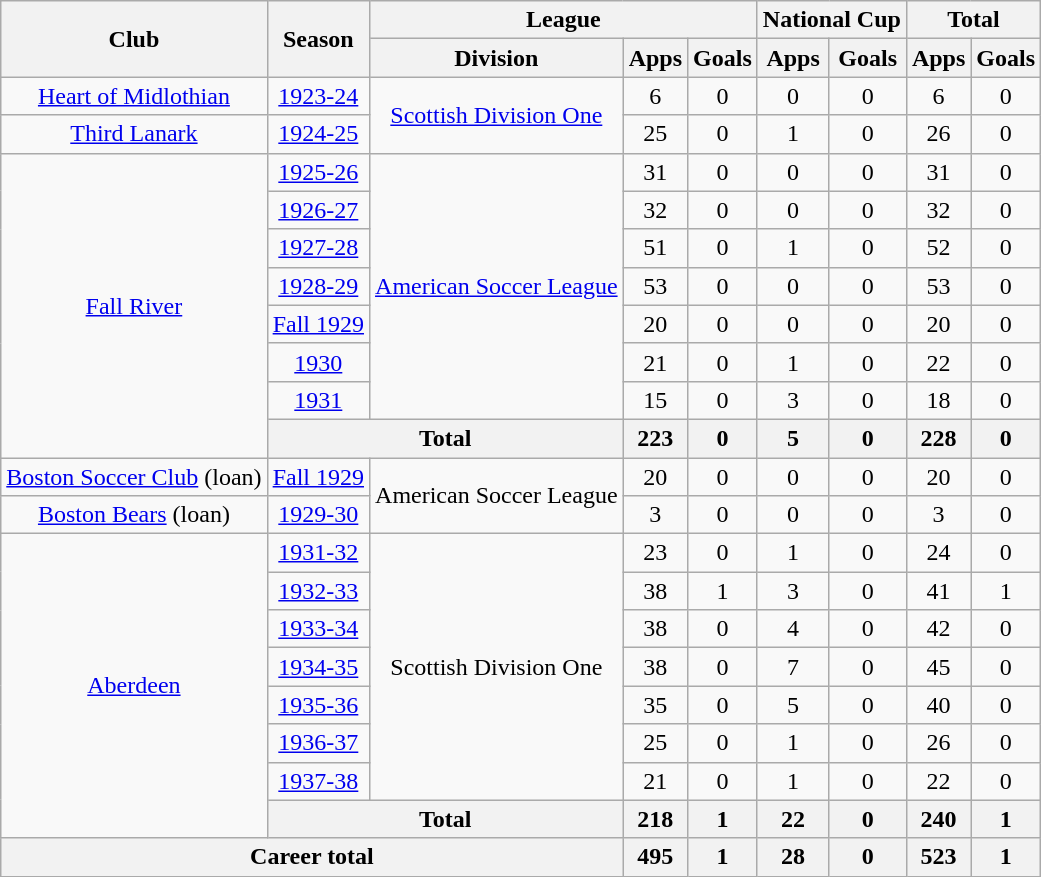<table class="wikitable" style="text-align:center">
<tr>
<th rowspan="2">Club</th>
<th rowspan="2">Season</th>
<th colspan="3">League</th>
<th colspan="2">National Cup</th>
<th colspan="2">Total</th>
</tr>
<tr>
<th>Division</th>
<th>Apps</th>
<th>Goals</th>
<th>Apps</th>
<th>Goals</th>
<th>Apps</th>
<th>Goals</th>
</tr>
<tr>
<td><a href='#'>Heart of Midlothian</a></td>
<td><a href='#'>1923-24</a></td>
<td rowspan=2><a href='#'>Scottish Division One</a></td>
<td>6</td>
<td>0</td>
<td>0</td>
<td>0</td>
<td>6</td>
<td>0</td>
</tr>
<tr>
<td><a href='#'>Third Lanark</a></td>
<td><a href='#'>1924-25</a></td>
<td>25</td>
<td>0</td>
<td>1</td>
<td>0</td>
<td>26</td>
<td>0</td>
</tr>
<tr>
<td rowspan="8"><a href='#'>Fall River</a></td>
<td><a href='#'>1925-26</a></td>
<td rowspan="7"><a href='#'>American Soccer League</a></td>
<td>31</td>
<td>0</td>
<td>0</td>
<td>0</td>
<td>31</td>
<td>0</td>
</tr>
<tr>
<td><a href='#'>1926-27</a></td>
<td>32</td>
<td>0</td>
<td>0</td>
<td>0</td>
<td>32</td>
<td>0</td>
</tr>
<tr>
<td><a href='#'>1927-28</a></td>
<td>51</td>
<td>0</td>
<td>1</td>
<td>0</td>
<td>52</td>
<td>0</td>
</tr>
<tr>
<td><a href='#'>1928-29</a></td>
<td>53</td>
<td>0</td>
<td>0</td>
<td>0</td>
<td>53</td>
<td>0</td>
</tr>
<tr>
<td><a href='#'>Fall 1929</a></td>
<td>20</td>
<td>0</td>
<td>0</td>
<td>0</td>
<td>20</td>
<td>0</td>
</tr>
<tr>
<td><a href='#'>1930</a></td>
<td>21</td>
<td>0</td>
<td>1</td>
<td>0</td>
<td>22</td>
<td>0</td>
</tr>
<tr>
<td><a href='#'>1931</a></td>
<td>15</td>
<td>0</td>
<td>3</td>
<td>0</td>
<td>18</td>
<td>0</td>
</tr>
<tr>
<th colspan="2">Total</th>
<th>223</th>
<th>0</th>
<th>5</th>
<th>0</th>
<th>228</th>
<th>0</th>
</tr>
<tr>
<td><a href='#'>Boston Soccer Club</a> (loan)</td>
<td><a href='#'>Fall 1929</a></td>
<td rowspan="2">American Soccer League</td>
<td>20</td>
<td>0</td>
<td>0</td>
<td>0</td>
<td>20</td>
<td>0</td>
</tr>
<tr>
<td><a href='#'>Boston Bears</a> (loan)</td>
<td><a href='#'>1929-30</a></td>
<td>3</td>
<td>0</td>
<td>0</td>
<td>0</td>
<td>3</td>
<td>0</td>
</tr>
<tr>
<td rowspan="8"><a href='#'>Aberdeen</a></td>
<td><a href='#'>1931-32</a></td>
<td rowspan="7">Scottish Division One</td>
<td>23</td>
<td>0</td>
<td>1</td>
<td>0</td>
<td>24</td>
<td>0</td>
</tr>
<tr>
<td><a href='#'>1932-33</a></td>
<td>38</td>
<td>1</td>
<td>3</td>
<td>0</td>
<td>41</td>
<td>1</td>
</tr>
<tr>
<td><a href='#'>1933-34</a></td>
<td>38</td>
<td>0</td>
<td>4</td>
<td>0</td>
<td>42</td>
<td>0</td>
</tr>
<tr>
<td><a href='#'>1934-35</a></td>
<td>38</td>
<td>0</td>
<td>7</td>
<td>0</td>
<td>45</td>
<td>0</td>
</tr>
<tr>
<td><a href='#'>1935-36</a></td>
<td>35</td>
<td>0</td>
<td>5</td>
<td>0</td>
<td>40</td>
<td>0</td>
</tr>
<tr>
<td><a href='#'>1936-37</a></td>
<td>25</td>
<td>0</td>
<td>1</td>
<td>0</td>
<td>26</td>
<td>0</td>
</tr>
<tr>
<td><a href='#'>1937-38</a></td>
<td>21</td>
<td>0</td>
<td>1</td>
<td>0</td>
<td>22</td>
<td>0</td>
</tr>
<tr>
<th colspan="2">Total</th>
<th>218</th>
<th>1</th>
<th>22</th>
<th>0</th>
<th>240</th>
<th>1</th>
</tr>
<tr>
<th colspan="3">Career total</th>
<th>495</th>
<th>1</th>
<th>28</th>
<th>0</th>
<th>523</th>
<th>1</th>
</tr>
</table>
